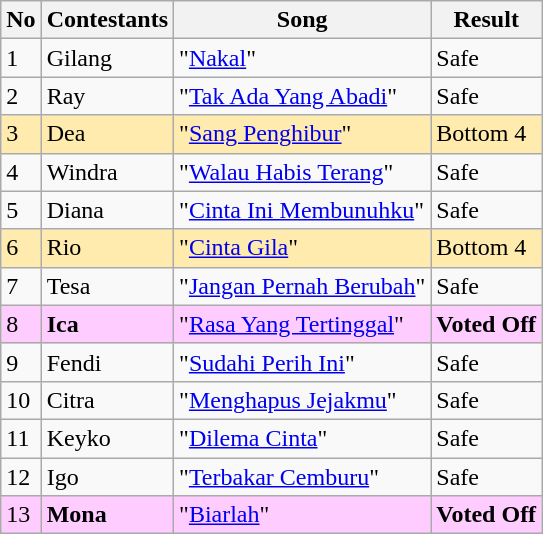<table class="wikitable">
<tr>
<th>No</th>
<th>Contestants</th>
<th>Song </th>
<th>Result</th>
</tr>
<tr>
<td>1</td>
<td>Gilang</td>
<td>"<a href='#'>Nakal</a>" </td>
<td>Safe</td>
</tr>
<tr>
<td>2</td>
<td>Ray</td>
<td>"<a href='#'>Tak Ada Yang Abadi</a>" </td>
<td>Safe</td>
</tr>
<tr bgcolor="ffebad">
<td>3</td>
<td>Dea</td>
<td>"<a href='#'>Sang Penghibur</a>" </td>
<td>Bottom 4</td>
</tr>
<tr>
<td>4</td>
<td>Windra</td>
<td>"<a href='#'>Walau Habis Terang</a>" </td>
<td>Safe</td>
</tr>
<tr>
<td>5</td>
<td>Diana</td>
<td>"<a href='#'>Cinta Ini Membunuhku</a>" </td>
<td>Safe</td>
</tr>
<tr bgcolor="ffebad">
<td>6</td>
<td>Rio</td>
<td>"<a href='#'>Cinta Gila</a>" </td>
<td>Bottom 4</td>
</tr>
<tr>
<td>7</td>
<td>Tesa</td>
<td>"<a href='#'>Jangan Pernah Berubah</a>" </td>
<td>Safe</td>
</tr>
<tr bgcolor="ffccff">
<td>8</td>
<td><strong>Ica</strong></td>
<td>"<a href='#'>Rasa Yang Tertinggal</a>" </td>
<td><strong>Voted Off</strong></td>
</tr>
<tr>
<td>9</td>
<td>Fendi</td>
<td>"<a href='#'>Sudahi Perih Ini</a>" </td>
<td>Safe</td>
</tr>
<tr>
<td>10</td>
<td>Citra</td>
<td>"<a href='#'>Menghapus Jejakmu</a>" </td>
<td>Safe</td>
</tr>
<tr>
<td>11</td>
<td>Keyko</td>
<td>"<a href='#'>Dilema Cinta</a>" </td>
<td>Safe</td>
</tr>
<tr>
<td>12</td>
<td>Igo</td>
<td>"<a href='#'>Terbakar Cemburu</a>" </td>
<td>Safe</td>
</tr>
<tr bgcolor="ffccff">
<td>13</td>
<td><strong>Mona</strong></td>
<td>"<a href='#'>Biarlah</a>" </td>
<td><strong>Voted Off</strong></td>
</tr>
</table>
